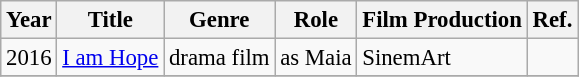<table class="wikitable" style="font-size: 95%;">
<tr>
<th>Year</th>
<th>Title</th>
<th>Genre</th>
<th>Role</th>
<th>Film Production</th>
<th>Ref.</th>
</tr>
<tr>
<td>2016</td>
<td><a href='#'>I am Hope</a></td>
<td>drama film</td>
<td>as Maia</td>
<td>SinemArt</td>
<td></td>
</tr>
<tr>
</tr>
</table>
